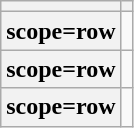<table class="wikitable plainrowheaders">
<tr>
<th></th>
<th></th>
</tr>
<tr>
<th>scope=row </th>
<td></td>
</tr>
<tr>
<th>scope=row </th>
<td></td>
</tr>
<tr>
<th>scope=row </th>
<td></td>
</tr>
</table>
